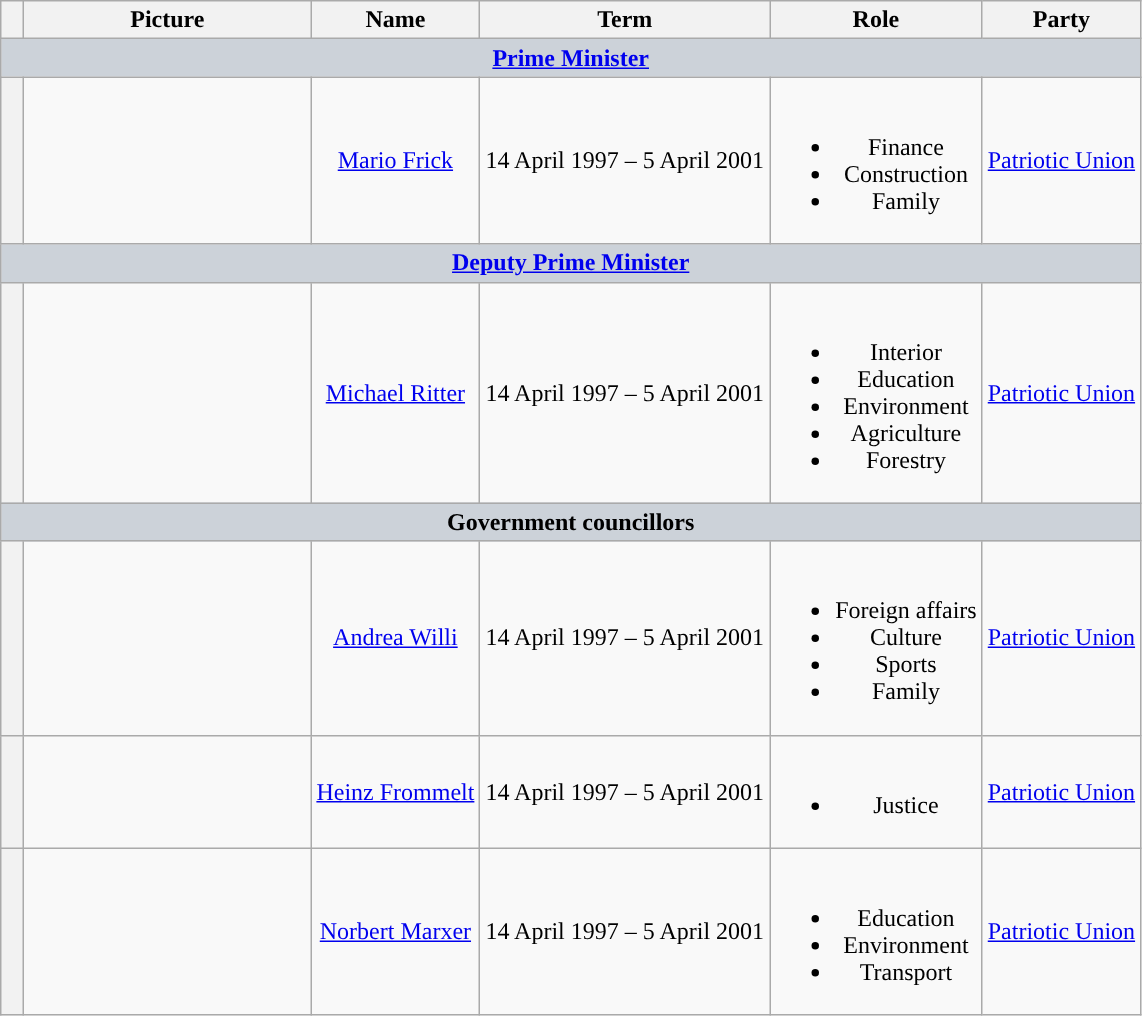<table class="wikitable" style="text-align:center">
<tr>
<th style="width: 0.5em"></th>
<th style="width: 11.5em">Picture</th>
<th>Name</th>
<th>Term</th>
<th>Role</th>
<th>Party</th>
</tr>
<tr>
<th colspan="7" style="background:#CCD2D9"><a href='#'>Prime Minister</a></th>
</tr>
<tr>
<th style="background:"></th>
<td></td>
<td><a href='#'>Mario Frick</a></td>
<td style="text-align:left">14 April 1997 – 5 April 2001</td>
<td><br><ul><li>Finance</li><li>Construction</li><li>Family</li></ul></td>
<td><a href='#'>Patriotic Union</a></td>
</tr>
<tr>
<th colspan="7" style="background:#CCD2D9"><a href='#'>Deputy Prime Minister</a></th>
</tr>
<tr>
<th style="background:"></th>
<td></td>
<td><a href='#'>Michael Ritter</a></td>
<td style="text-align:left">14 April 1997 – 5 April 2001</td>
<td><br><ul><li>Interior</li><li>Education</li><li>Environment</li><li>Agriculture</li><li>Forestry</li></ul></td>
<td><a href='#'>Patriotic Union</a></td>
</tr>
<tr>
<th colspan="7" style="background:#CCD2D9">Government councillors</th>
</tr>
<tr>
<th style="background:"></th>
<td></td>
<td><a href='#'>Andrea Willi</a></td>
<td style="text-align:left">14 April 1997 – 5 April 2001</td>
<td><br><ul><li>Foreign affairs</li><li>Culture</li><li>Sports</li><li>Family</li></ul></td>
<td><a href='#'>Patriotic Union</a></td>
</tr>
<tr>
<th style="background:"></th>
<td></td>
<td><a href='#'>Heinz Frommelt</a></td>
<td>14 April 1997 – 5 April 2001</td>
<td><br><ul><li>Justice</li></ul></td>
<td><a href='#'>Patriotic Union</a></td>
</tr>
<tr>
<th style="background:"></th>
<td></td>
<td><a href='#'>Norbert Marxer</a></td>
<td>14 April 1997 – 5 April 2001</td>
<td><br><ul><li>Education</li><li>Environment</li><li>Transport</li></ul></td>
<td><a href='#'>Patriotic Union</a></td>
</tr>
</table>
